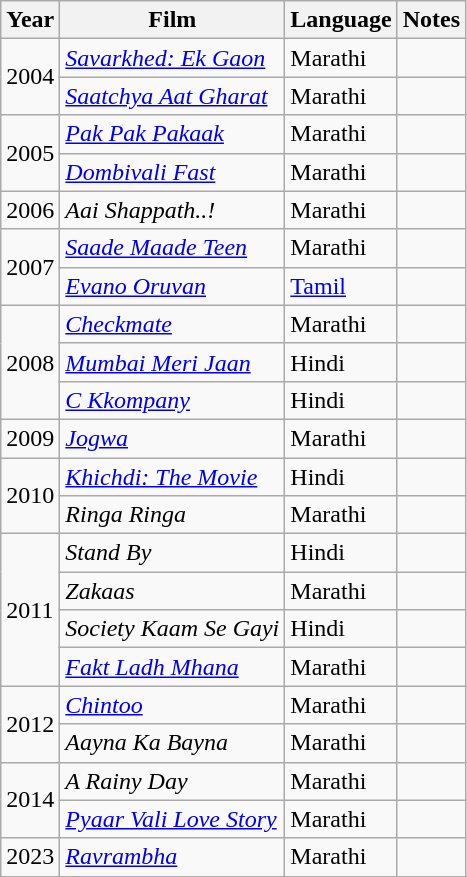<table class="wikitable sortable">
<tr>
<th>Year</th>
<th>Film</th>
<th>Language</th>
<th class="unsortable">Notes</th>
</tr>
<tr>
<td rowspan="2">2004</td>
<td><em><a href='#'>Savarkhed: Ek Gaon</a></em></td>
<td>Marathi</td>
<td></td>
</tr>
<tr>
<td><em><a href='#'>Saatchya Aat Gharat</a></em></td>
<td>Marathi</td>
<td></td>
</tr>
<tr>
<td rowspan="2">2005</td>
<td><em><a href='#'>Pak Pak Pakaak</a></em></td>
<td>Marathi</td>
<td></td>
</tr>
<tr>
<td><em><a href='#'>Dombivali Fast</a></em></td>
<td>Marathi</td>
<td></td>
</tr>
<tr>
<td>2006</td>
<td><em>Aai Shappath..!</em></td>
<td>Marathi</td>
<td></td>
</tr>
<tr>
<td rowspan="2">2007</td>
<td><em><a href='#'>Saade Maade Teen</a></em></td>
<td>Marathi</td>
<td></td>
</tr>
<tr>
<td><em><a href='#'>Evano Oruvan</a></em></td>
<td><a href='#'>Tamil</a></td>
<td></td>
</tr>
<tr>
<td rowspan="3">2008</td>
<td><em><a href='#'>Checkmate</a></em></td>
<td>Marathi</td>
<td></td>
</tr>
<tr>
<td><em><a href='#'>Mumbai Meri Jaan</a></em></td>
<td>Hindi</td>
<td></td>
</tr>
<tr>
<td><em><a href='#'>C Kkompany</a></em></td>
<td>Hindi</td>
<td></td>
</tr>
<tr>
<td>2009</td>
<td><em><a href='#'>Jogwa</a></em></td>
<td>Marathi</td>
<td></td>
</tr>
<tr>
<td rowspan="2">2010</td>
<td><em><a href='#'>Khichdi: The Movie</a></em></td>
<td>Hindi</td>
<td></td>
</tr>
<tr>
<td><em>Ringa Ringa</em></td>
<td>Marathi</td>
<td></td>
</tr>
<tr>
<td rowspan="4">2011</td>
<td><em>Stand By</em></td>
<td>Hindi</td>
<td></td>
</tr>
<tr>
<td><em>Zakaas</em></td>
<td>Marathi</td>
<td></td>
</tr>
<tr>
<td><em>Society Kaam Se Gayi</em></td>
<td>Hindi</td>
<td></td>
</tr>
<tr>
<td><em><a href='#'>Fakt Ladh Mhana</a></em></td>
<td>Marathi</td>
<td></td>
</tr>
<tr>
<td rowspan="2">2012</td>
<td><em><a href='#'>Chintoo</a></em></td>
<td>Marathi</td>
<td></td>
</tr>
<tr>
<td><em>Aayna Ka Bayna</em></td>
<td>Marathi</td>
<td></td>
</tr>
<tr>
<td rowspan="2">2014</td>
<td><em>A Rainy Day</em></td>
<td>Marathi</td>
<td></td>
</tr>
<tr>
<td><em><a href='#'>Pyaar Vali Love Story</a></em></td>
<td>Marathi</td>
<td></td>
</tr>
<tr>
<td>2023</td>
<td><em><a href='#'>Ravrambha</a></em></td>
<td>Marathi</td>
<td></td>
</tr>
</table>
